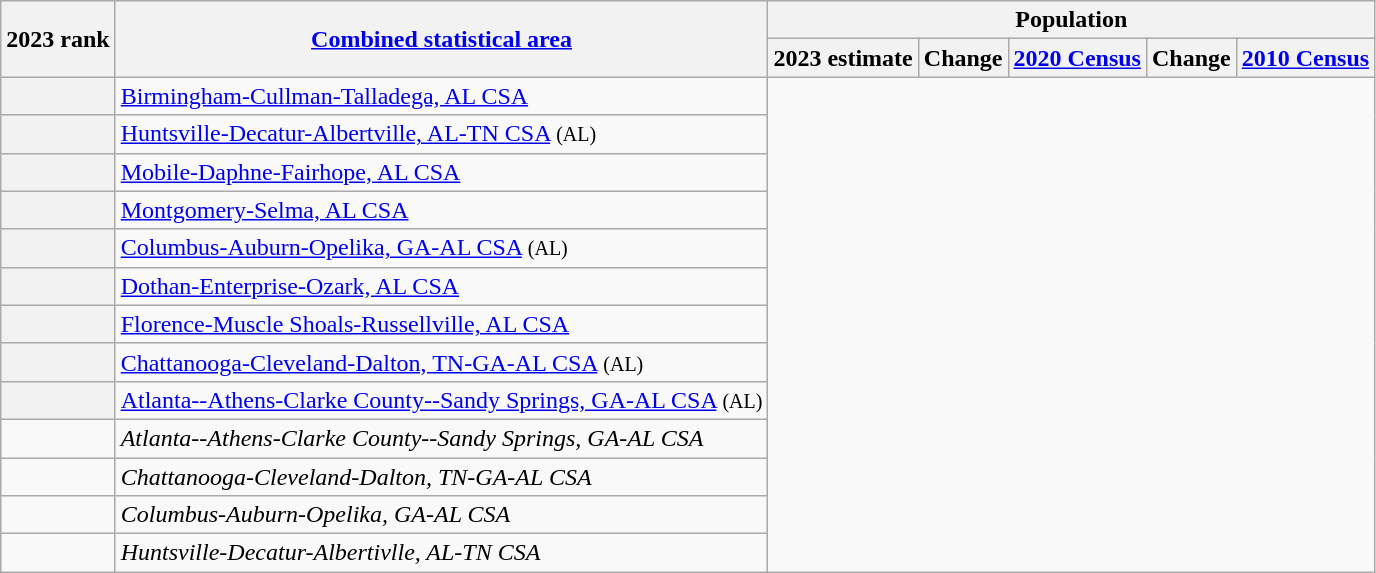<table class="wikitable sortable">
<tr>
<th scope=col rowspan=2>2023 rank</th>
<th scope=col rowspan=2><a href='#'>Combined statistical area</a></th>
<th colspan=5>Population</th>
</tr>
<tr>
<th scope=col>2023 estimate</th>
<th scope=col>Change</th>
<th scope=col><a href='#'>2020 Census</a></th>
<th scope=col>Change</th>
<th scope=col><a href='#'>2010 Census</a></th>
</tr>
<tr>
<th scope=row></th>
<td><a href='#'>Birmingham-Cullman-Talladega, AL CSA</a><br></td>
</tr>
<tr>
<th scope=row></th>
<td><a href='#'>Huntsville-Decatur-Albertville, AL-TN CSA</a> <small>(AL)</small><br></td>
</tr>
<tr>
<th scope=row></th>
<td><a href='#'>Mobile-Daphne-Fairhope, AL CSA</a><br></td>
</tr>
<tr>
<th scope=row></th>
<td><a href='#'>Montgomery-Selma, AL CSA</a><br></td>
</tr>
<tr>
<th scope=row></th>
<td><a href='#'>Columbus-Auburn-Opelika, GA-AL CSA</a> <small>(AL)</small><br></td>
</tr>
<tr>
<th scope=row></th>
<td><a href='#'>Dothan-Enterprise-Ozark, AL CSA</a><br></td>
</tr>
<tr>
<th scope=row></th>
<td><a href='#'>Florence-Muscle Shoals-Russellville, AL CSA</a><br></td>
</tr>
<tr>
<th scope=row></th>
<td><a href='#'>Chattanooga-Cleveland-Dalton, TN-GA-AL CSA</a> <small>(AL)</small><br></td>
</tr>
<tr>
<th scope=row></th>
<td><a href='#'>Atlanta--Athens-Clarke County--Sandy Springs, GA-AL CSA</a> <small>(AL)</small><br></td>
</tr>
<tr>
<td></td>
<td><em><span>Atlanta--Athens-Clarke County--Sandy Springs, GA-AL CSA</span></em><br></td>
</tr>
<tr>
<td></td>
<td><em><span>Chattanooga-Cleveland-Dalton, TN-GA-AL CSA</span></em><br></td>
</tr>
<tr>
<td></td>
<td><em><span>Columbus-Auburn-Opelika, GA-AL CSA</span></em><br></td>
</tr>
<tr>
<td></td>
<td><em><span>Huntsville-Decatur-Albertivlle, AL-TN CSA</span></em><br></td>
</tr>
</table>
